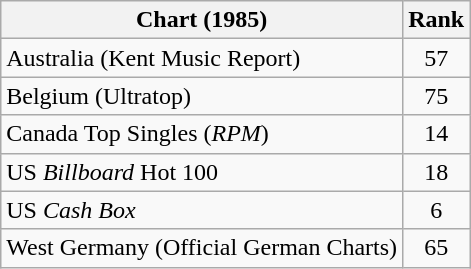<table class="wikitable sortable">
<tr>
<th>Chart (1985)</th>
<th style="text-align:center;">Rank</th>
</tr>
<tr>
<td>Australia (Kent Music Report)</td>
<td style="text-align:center;">57</td>
</tr>
<tr>
<td>Belgium (Ultratop)</td>
<td style="text-align:center;">75</td>
</tr>
<tr>
<td>Canada Top Singles (<em>RPM</em>)</td>
<td style="text-align:center;">14</td>
</tr>
<tr>
<td>US <em>Billboard</em> Hot 100</td>
<td style="text-align:center;">18</td>
</tr>
<tr>
<td>US <em>Cash Box</em></td>
<td style="text-align:center;">6</td>
</tr>
<tr>
<td>West Germany (Official German Charts)</td>
<td style="text-align:center;">65</td>
</tr>
</table>
